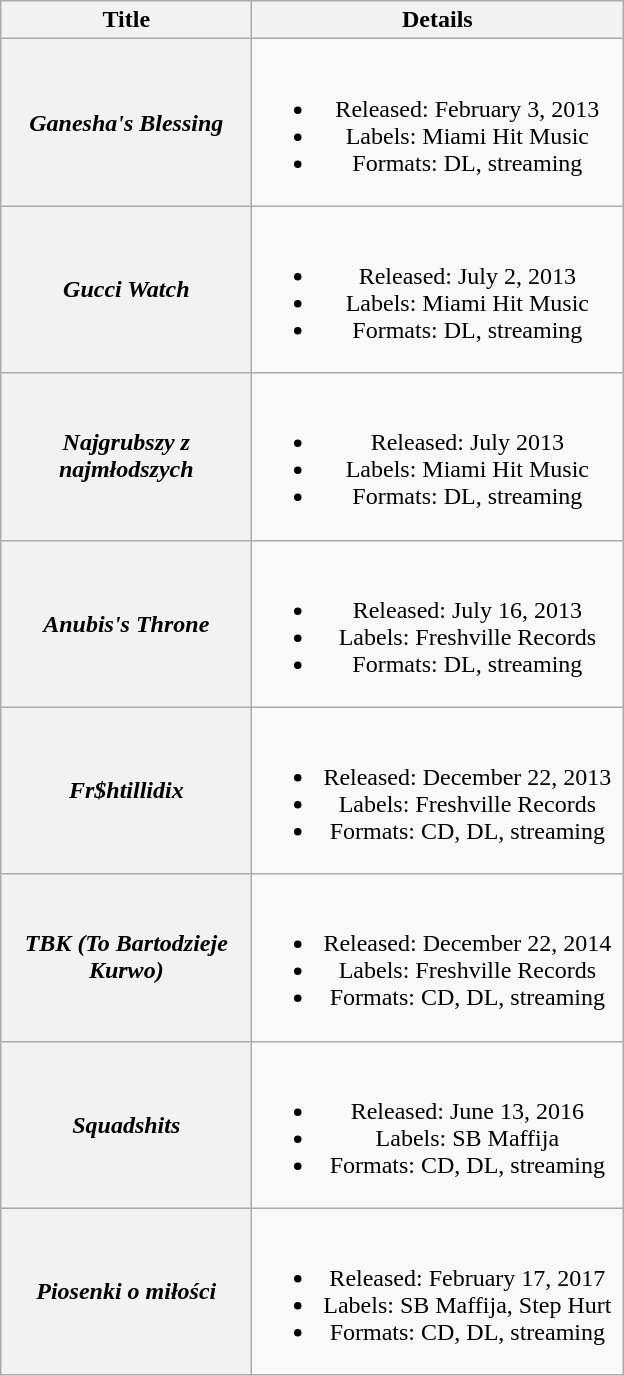<table class="wikitable plainrowheaders" style="text-align:center">
<tr>
<th scope="col" style="width:10em;">Title</th>
<th scope="col" style="width:15em;">Details</th>
</tr>
<tr>
<th scope="row"><em>Ganesha's Blessing</em></th>
<td><br><ul><li>Released: February 3, 2013</li><li>Labels: Miami Hit Music</li><li>Formats: DL, streaming</li></ul></td>
</tr>
<tr>
<th scope="row"><em>Gucci Watch</em></th>
<td><br><ul><li>Released: July 2, 2013</li><li>Labels: Miami Hit Music</li><li>Formats: DL, streaming</li></ul></td>
</tr>
<tr>
<th scope="row"><em>Najgrubszy z najmłodszych</em></th>
<td><br><ul><li>Released: July 2013</li><li>Labels: Miami Hit Music</li><li>Formats: DL, streaming</li></ul></td>
</tr>
<tr>
<th scope="row"><em>Anubis's Throne</em></th>
<td><br><ul><li>Released: July 16, 2013</li><li>Labels: Freshville Records</li><li>Formats: DL, streaming</li></ul></td>
</tr>
<tr>
<th scope="row"><em>Fr$htillidix</em></th>
<td><br><ul><li>Released: December 22, 2013</li><li>Labels: Freshville Records</li><li>Formats: CD, DL, streaming</li></ul></td>
</tr>
<tr>
<th scope="row"><em>TBK (To Bartodzieje Kurwo)</em><br></th>
<td><br><ul><li>Released: December 22, 2014</li><li>Labels: Freshville Records</li><li>Formats: CD, DL, streaming</li></ul></td>
</tr>
<tr>
<th scope="row"><em>Squadshits</em><br></th>
<td><br><ul><li>Released: June 13, 2016</li><li>Labels: SB Maffija</li><li>Formats: CD, DL, streaming</li></ul></td>
</tr>
<tr>
<th scope="row"><em>Piosenki o miłości</em><br></th>
<td><br><ul><li>Released: February 17, 2017</li><li>Labels: SB Maffija, Step Hurt</li><li>Formats: CD, DL, streaming</li></ul></td>
</tr>
</table>
